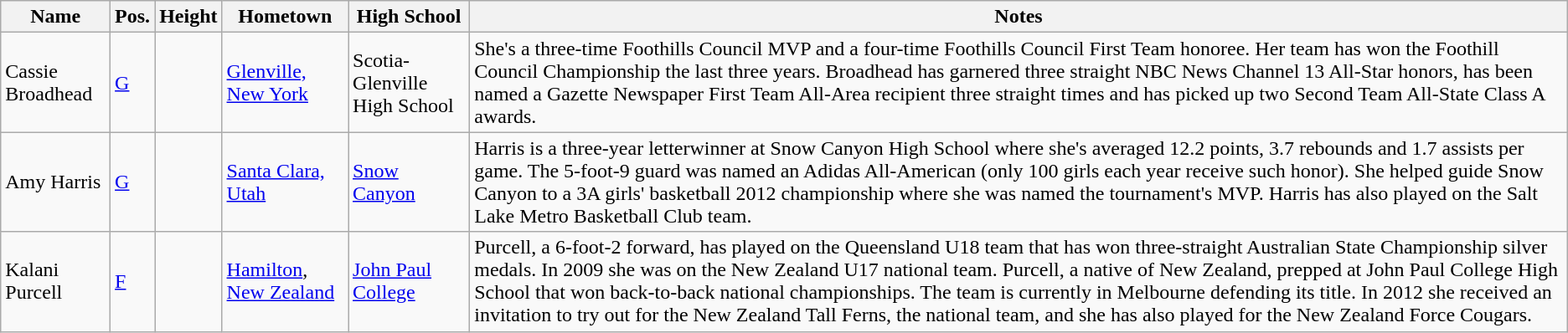<table class="wikitable sortable" border="1">
<tr>
<th>Name</th>
<th>Pos.</th>
<th>Height</th>
<th>Hometown</th>
<th>High School</th>
<th>Notes</th>
</tr>
<tr>
<td>Cassie Broadhead</td>
<td><a href='#'>G</a></td>
<td></td>
<td><a href='#'>Glenville, New York</a></td>
<td>Scotia-Glenville High School</td>
<td>She's a three-time Foothills Council  MVP and a four-time Foothills Council First Team honoree. Her team has won the Foothill Council Championship the last three years. Broadhead has garnered three straight NBC News Channel 13 All-Star honors, has been named a Gazette Newspaper First Team All-Area recipient three straight times and has picked up two Second Team All-State Class A awards.</td>
</tr>
<tr>
<td>Amy Harris</td>
<td><a href='#'>G</a></td>
<td></td>
<td><a href='#'>Santa Clara, Utah</a></td>
<td><a href='#'>Snow Canyon</a></td>
<td>Harris is a three-year letterwinner at Snow Canyon High School where she's averaged 12.2 points, 3.7 rebounds and 1.7 assists per game. The 5-foot-9 guard was named an Adidas All-American (only 100 girls each year receive such honor). She helped guide Snow Canyon to a 3A girls' basketball 2012 championship where she was named the tournament's MVP. Harris has also played on the Salt Lake Metro Basketball Club team.</td>
</tr>
<tr>
<td>Kalani Purcell</td>
<td><a href='#'>F</a></td>
<td></td>
<td><a href='#'>Hamilton</a>, <a href='#'>New Zealand</a></td>
<td><a href='#'>John Paul College</a></td>
<td>Purcell, a 6-foot-2 forward, has played on the Queensland U18 team that has won three-straight Australian State Championship silver medals.  In 2009 she was on the New Zealand U17 national team. Purcell, a native of New Zealand, prepped at John Paul College High School that won back-to-back national championships. The team is currently in Melbourne defending its title. In 2012 she received an invitation to try out for the New Zealand Tall Ferns, the national team, and she has also played for the New Zealand Force Cougars.</td>
</tr>
</table>
